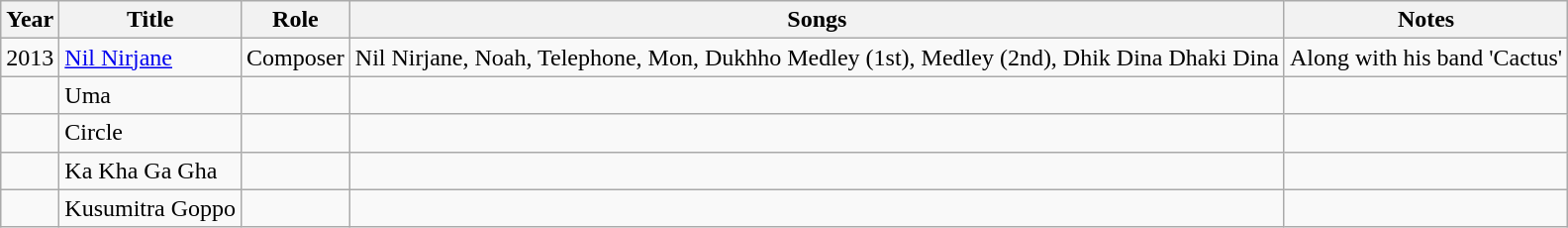<table class="wikitable sortable">
<tr>
<th>Year</th>
<th>Title</th>
<th>Role</th>
<th>Songs</th>
<th>Notes</th>
</tr>
<tr>
<td>2013</td>
<td><a href='#'>Nil Nirjane</a></td>
<td>Composer</td>
<td>Nil Nirjane, Noah, Telephone, Mon, Dukhho Medley (1st), Medley (2nd), Dhik Dina Dhaki Dina</td>
<td>Along with his band 'Cactus'</td>
</tr>
<tr>
<td></td>
<td>Uma</td>
<td></td>
<td></td>
<td></td>
</tr>
<tr>
<td></td>
<td>Circle</td>
<td></td>
<td></td>
<td></td>
</tr>
<tr>
<td></td>
<td>Ka Kha Ga Gha</td>
<td></td>
<td></td>
<td></td>
</tr>
<tr>
<td></td>
<td>Kusumitra Goppo</td>
<td></td>
<td></td>
<td></td>
</tr>
</table>
